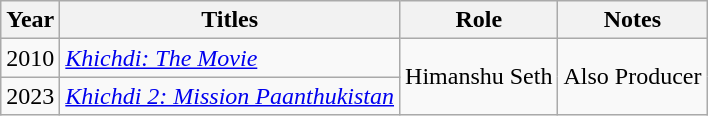<table class="wikitable sortable">
<tr>
<th>Year</th>
<th>Titles</th>
<th>Role</th>
<th>Notes</th>
</tr>
<tr>
<td>2010</td>
<td><em><a href='#'>Khichdi: The Movie</a></em></td>
<td rowspan="2">Himanshu Seth</td>
<td rowspan="2">Also Producer</td>
</tr>
<tr>
<td>2023</td>
<td><em><a href='#'>Khichdi 2: Mission Paanthukistan</a></em></td>
</tr>
</table>
